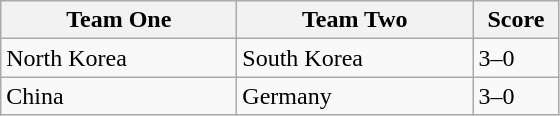<table class="wikitable">
<tr>
<th width=150>Team One</th>
<th width=150>Team Two</th>
<th width=50>Score</th>
</tr>
<tr>
<td>North Korea</td>
<td>South Korea</td>
<td>3–0</td>
</tr>
<tr>
<td>China</td>
<td>Germany</td>
<td>3–0</td>
</tr>
</table>
